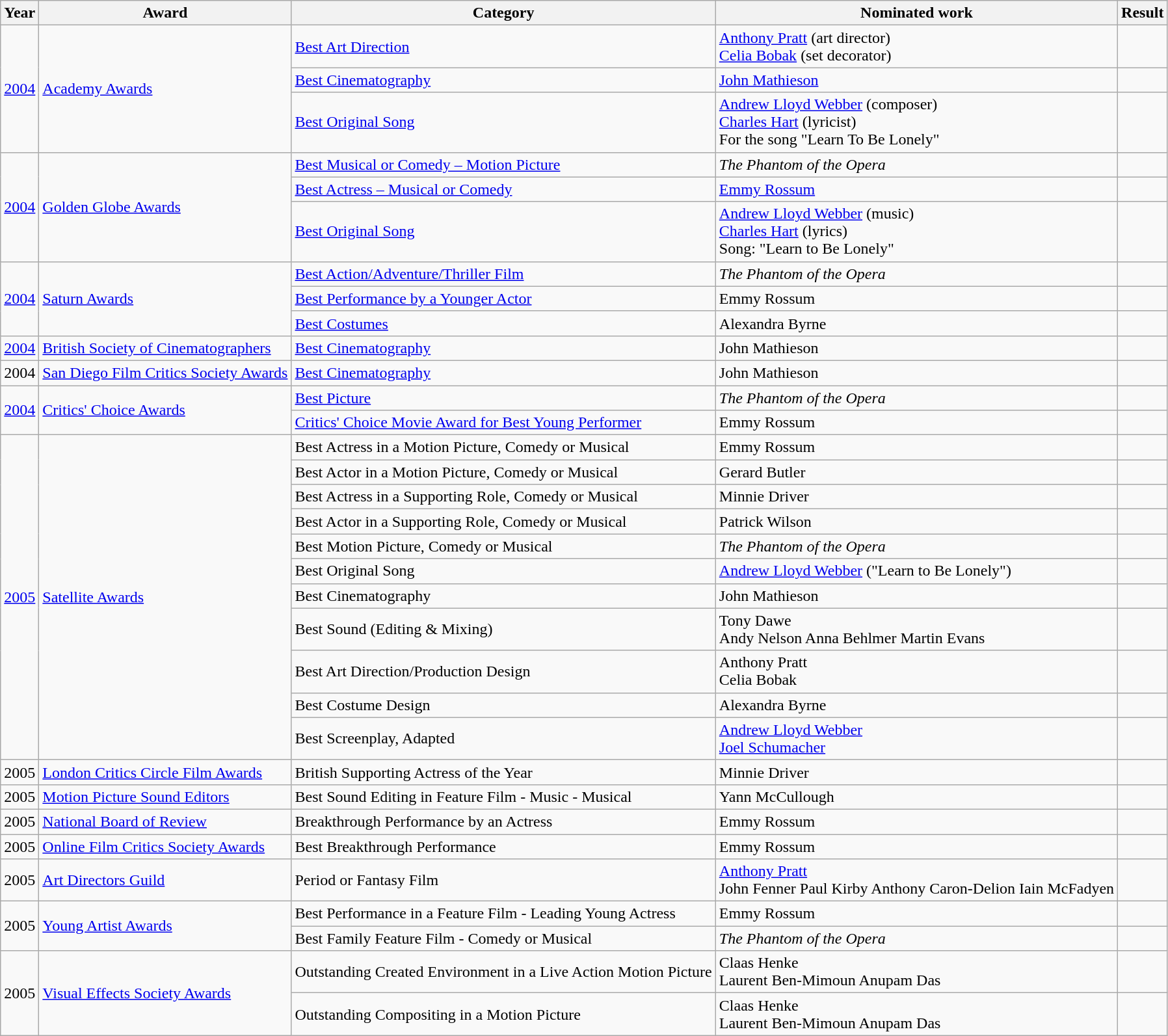<table class="wikitable">
<tr>
<th>Year</th>
<th>Award</th>
<th>Category</th>
<th>Nominated work</th>
<th>Result</th>
</tr>
<tr>
<td rowspan=3><a href='#'>2004</a></td>
<td rowspan=3><a href='#'>Academy Awards</a></td>
<td><a href='#'>Best Art Direction</a></td>
<td><a href='#'>Anthony Pratt</a> (art director) <br> <a href='#'>Celia Bobak</a> (set decorator)</td>
<td></td>
</tr>
<tr>
<td><a href='#'>Best Cinematography</a></td>
<td><a href='#'>John Mathieson</a></td>
<td></td>
</tr>
<tr>
<td><a href='#'>Best Original Song</a></td>
<td><a href='#'>Andrew Lloyd Webber</a>  (composer) <br> <a href='#'>Charles Hart</a> (lyricist) <br> For the song "Learn To Be Lonely"</td>
<td></td>
</tr>
<tr>
<td rowspan=3><a href='#'>2004</a></td>
<td rowspan=3><a href='#'>Golden Globe Awards</a></td>
<td><a href='#'>Best Musical or Comedy – Motion Picture</a></td>
<td><em>The Phantom of the Opera</em></td>
<td></td>
</tr>
<tr>
<td><a href='#'>Best Actress – Musical or Comedy</a></td>
<td><a href='#'>Emmy Rossum</a></td>
<td></td>
</tr>
<tr>
<td><a href='#'>Best Original Song</a></td>
<td><a href='#'>Andrew Lloyd Webber</a>  (music) <br><a href='#'>Charles Hart</a> (lyrics) <br>Song: "Learn to Be Lonely"</td>
<td></td>
</tr>
<tr>
<td rowspan="3"><a href='#'>2004</a></td>
<td rowspan="3"><a href='#'>Saturn Awards</a></td>
<td><a href='#'>Best Action/Adventure/Thriller Film</a></td>
<td><em>The Phantom of the Opera</em></td>
<td></td>
</tr>
<tr>
<td><a href='#'>Best Performance by a Younger Actor</a></td>
<td>Emmy Rossum</td>
<td></td>
</tr>
<tr>
<td><a href='#'>Best Costumes</a></td>
<td>Alexandra Byrne</td>
<td></td>
</tr>
<tr>
<td><a href='#'>2004</a></td>
<td><a href='#'>British Society of Cinematographers</a></td>
<td><a href='#'>Best Cinematography</a></td>
<td>John Mathieson</td>
<td></td>
</tr>
<tr>
<td>2004</td>
<td><a href='#'>San Diego Film Critics Society Awards</a></td>
<td><a href='#'>Best Cinematography</a></td>
<td>John Mathieson</td>
<td></td>
</tr>
<tr>
<td rowspan="2"><a href='#'>2004</a></td>
<td rowspan="2"><a href='#'>Critics' Choice Awards</a></td>
<td><a href='#'>Best Picture</a></td>
<td><em>The Phantom of the Opera</em></td>
<td></td>
</tr>
<tr>
<td><a href='#'>Critics' Choice Movie Award for Best Young Performer</a></td>
<td>Emmy Rossum</td>
<td></td>
</tr>
<tr>
<td rowspan="11"><a href='#'>2005</a></td>
<td rowspan="11"><a href='#'>Satellite Awards</a></td>
<td>Best Actress in a Motion Picture, Comedy or Musical</td>
<td>Emmy Rossum</td>
<td></td>
</tr>
<tr>
<td>Best Actor in a Motion Picture, Comedy or Musical</td>
<td>Gerard Butler</td>
<td></td>
</tr>
<tr>
<td>Best Actress in a Supporting Role, Comedy or Musical</td>
<td>Minnie Driver</td>
<td></td>
</tr>
<tr>
<td>Best Actor in a Supporting Role, Comedy or Musical</td>
<td>Patrick Wilson</td>
<td></td>
</tr>
<tr>
<td>Best Motion Picture, Comedy or Musical</td>
<td><em>The Phantom of the Opera</em></td>
<td></td>
</tr>
<tr>
<td>Best Original Song</td>
<td><a href='#'>Andrew Lloyd Webber</a> ("Learn to Be Lonely")</td>
<td></td>
</tr>
<tr>
<td>Best Cinematography</td>
<td>John Mathieson</td>
<td></td>
</tr>
<tr>
<td>Best Sound (Editing & Mixing)</td>
<td>Tony Dawe<br>Andy Nelson
Anna Behlmer
Martin Evans</td>
<td></td>
</tr>
<tr>
<td>Best Art Direction/Production Design</td>
<td>Anthony Pratt<br>Celia Bobak</td>
<td></td>
</tr>
<tr>
<td>Best Costume Design</td>
<td>Alexandra Byrne</td>
<td></td>
</tr>
<tr>
<td>Best Screenplay, Adapted</td>
<td><a href='#'>Andrew Lloyd Webber</a><br><a href='#'>Joel Schumacher</a></td>
<td></td>
</tr>
<tr>
<td>2005</td>
<td><a href='#'>London Critics Circle Film Awards</a></td>
<td>British Supporting Actress of the Year</td>
<td>Minnie Driver</td>
<td></td>
</tr>
<tr>
<td>2005</td>
<td><a href='#'>Motion Picture Sound Editors</a></td>
<td>Best Sound Editing in Feature Film - Music - Musical</td>
<td>Yann McCullough</td>
<td></td>
</tr>
<tr>
<td>2005</td>
<td><a href='#'>National Board of Review</a></td>
<td>Breakthrough Performance by an Actress</td>
<td>Emmy Rossum</td>
<td></td>
</tr>
<tr>
<td>2005</td>
<td><a href='#'>Online Film Critics Society Awards</a></td>
<td>Best Breakthrough Performance</td>
<td>Emmy Rossum</td>
<td></td>
</tr>
<tr>
<td>2005</td>
<td><a href='#'>Art Directors Guild</a></td>
<td>Period or Fantasy Film</td>
<td><a href='#'>Anthony Pratt</a><br>John Fenner
Paul Kirby
Anthony Caron-Delion
Iain McFadyen</td>
<td></td>
</tr>
<tr>
<td rowspan="2">2005</td>
<td rowspan="2"><a href='#'>Young Artist Awards</a></td>
<td>Best Performance in a Feature Film - Leading Young Actress</td>
<td>Emmy Rossum</td>
<td></td>
</tr>
<tr>
<td>Best Family Feature Film - Comedy or Musical</td>
<td><em>The Phantom of the Opera</em></td>
<td></td>
</tr>
<tr>
<td rowspan="2">2005</td>
<td rowspan="2"><a href='#'>Visual Effects Society Awards</a></td>
<td>Outstanding Created Environment in a Live Action Motion Picture</td>
<td>Claas Henke<br>Laurent Ben-Mimoun
Anupam Das</td>
<td></td>
</tr>
<tr>
<td>Outstanding Compositing in a Motion Picture</td>
<td>Claas Henke<br>Laurent Ben-Mimoun
Anupam Das</td>
<td></td>
</tr>
</table>
